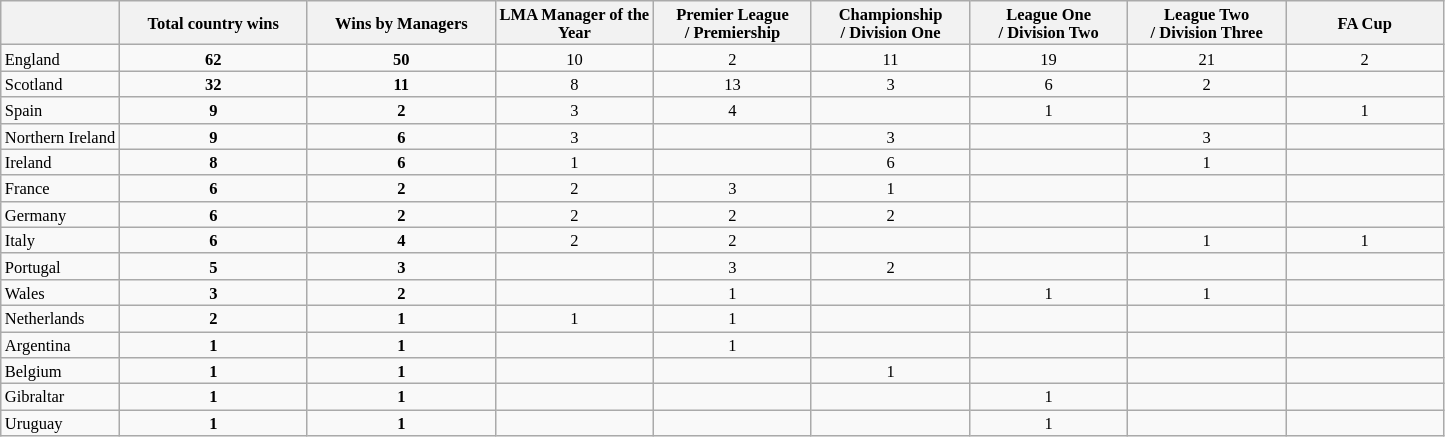<table class="wikitable" style="text-align: left; width=100%; font-size: 11px">
<tr>
<th></th>
<th scope="col" width=120px>Total country wins</th>
<th scope="col" width=120px>Wins by Managers</th>
<th scope="col" width=100px>LMA Manager of the Year</th>
<th scope="col" width=100px>Premier League <br>/ Premiership</th>
<th scope="col" width=100px>Championship <br>/ Division One</th>
<th scope="col" width=100px>League One <br>/ Division Two</th>
<th scope="col" width=100px>League Two <br>/ Division Three</th>
<th scope="col" width=100px>FA Cup</th>
</tr>
<tr>
<td> England</td>
<td style="text-align:center;"><strong>62</strong></td>
<td style="text-align:center;"><strong>50</strong></td>
<td style="text-align:center;">10</td>
<td style="text-align:center;">2</td>
<td style="text-align:center;">11</td>
<td style="text-align:center;">19</td>
<td style="text-align:center;">21</td>
<td style="text-align:center;">2</td>
</tr>
<tr>
<td> Scotland</td>
<td style="text-align:center;"><strong>32</strong></td>
<td style="text-align:center;"><strong>11</strong></td>
<td style="text-align:center;">8</td>
<td style="text-align:center;">13</td>
<td style="text-align:center;">3</td>
<td style="text-align:center;">6</td>
<td style="text-align:center;">2</td>
<td style="text-align:center;"></td>
</tr>
<tr>
<td> Spain</td>
<td style="text-align:center;"><strong>9</strong></td>
<td style="text-align:center;"><strong>2</strong></td>
<td style="text-align:center;">3</td>
<td style="text-align:center;">4</td>
<td style="text-align:center;"></td>
<td style="text-align:center;">1</td>
<td style="text-align:center;"></td>
<td style="text-align:center;">1</td>
</tr>
<tr>
<td> Northern Ireland</td>
<td style="text-align:center;"><strong>9</strong></td>
<td style="text-align:center;"><strong>6</strong></td>
<td style="text-align:center;">3</td>
<td style="text-align:center;"></td>
<td style="text-align:center;">3</td>
<td style="text-align:center;"></td>
<td style="text-align:center;">3</td>
<td style="text-align:center;"></td>
</tr>
<tr>
<td> Ireland</td>
<td style="text-align:center;"><strong>8</strong></td>
<td style="text-align:center;"><strong>6</strong></td>
<td style="text-align:center;">1</td>
<td style="text-align:center;"></td>
<td style="text-align:center;">6</td>
<td style="text-align:center;"></td>
<td style="text-align:center;">1</td>
<td style="text-align:center;"></td>
</tr>
<tr>
<td> France</td>
<td style="text-align:center;"><strong>6</strong></td>
<td style="text-align:center;"><strong>2</strong></td>
<td style="text-align:center;">2</td>
<td style="text-align:center;">3</td>
<td style="text-align:center;">1</td>
<td style="text-align:center;"></td>
<td style="text-align:center;"></td>
<td style="text-align:center;"></td>
</tr>
<tr>
<td> Germany</td>
<td style="text-align:center;"><strong>6</strong></td>
<td style="text-align:center;"><strong>2</strong></td>
<td style="text-align:center;">2</td>
<td style="text-align:center;">2</td>
<td style="text-align:center;">2</td>
<td style="text-align:center;"></td>
<td style="text-align:center;"></td>
<td style="text-align:center;"></td>
</tr>
<tr>
<td> Italy</td>
<td style="text-align:center;"><strong>6</strong></td>
<td style="text-align:center;"><strong>4</strong></td>
<td style="text-align:center;">2</td>
<td style="text-align:center;">2</td>
<td style="text-align:center;"></td>
<td style="text-align:center;"></td>
<td style="text-align:center;">1</td>
<td style="text-align:center;">1</td>
</tr>
<tr>
<td> Portugal</td>
<td style="text-align:center;"><strong>5</strong></td>
<td style="text-align:center;"><strong>3</strong></td>
<td style="text-align:center;"></td>
<td style="text-align:center;">3</td>
<td style="text-align:center;">2</td>
<td style="text-align:center;"></td>
<td style="text-align:center;"></td>
<td style="text-align:center;"></td>
</tr>
<tr>
<td> Wales</td>
<td style="text-align:center;"><strong>3</strong></td>
<td style="text-align:center;"><strong>2</strong></td>
<td style="text-align:center;"></td>
<td style="text-align:center;">1</td>
<td style="text-align:center;"></td>
<td style="text-align:center;">1</td>
<td style="text-align:center;">1</td>
<td style="text-align:center;"></td>
</tr>
<tr>
<td> Netherlands</td>
<td style="text-align:center;"><strong>2</strong></td>
<td style="text-align:center;"><strong>1</strong></td>
<td style="text-align:center;">1</td>
<td style="text-align:center;">1</td>
<td style="text-align:center;"></td>
<td style="text-align:center;"></td>
<td style="text-align:center;"></td>
<td style="text-align:center;"></td>
</tr>
<tr>
<td> Argentina</td>
<td style="text-align:center;"><strong>1</strong></td>
<td style="text-align:center;"><strong>1</strong></td>
<td style="text-align:center;"></td>
<td style="text-align:center;">1</td>
<td style="text-align:center;"></td>
<td style="text-align:center;"></td>
<td style="text-align:center;"></td>
<td style="text-align:center;"></td>
</tr>
<tr>
<td> Belgium</td>
<td style="text-align:center;"><strong>1</strong></td>
<td style="text-align:center;"><strong>1</strong></td>
<td style="text-align:center;"></td>
<td style="text-align:center;"></td>
<td style="text-align:center;">1</td>
<td style="text-align:center;"></td>
<td style="text-align:center;"></td>
<td style="text-align:center;"></td>
</tr>
<tr>
<td> Gibraltar</td>
<td style="text-align:center;"><strong>1</strong></td>
<td style="text-align:center;"><strong>1</strong></td>
<td style="text-align:center;"></td>
<td style="text-align:center;"></td>
<td style="text-align:center;"></td>
<td style="text-align:center;">1</td>
<td style="text-align:center;"></td>
<td style="text-align:center;"></td>
</tr>
<tr>
<td> Uruguay</td>
<td style="text-align:center;"><strong>1</strong></td>
<td style="text-align:center;"><strong>1</strong></td>
<td style="text-align:center;"></td>
<td style="text-align:center;"></td>
<td style="text-align:center;"></td>
<td style="text-align:center;">1</td>
<td style="text-align:center;"></td>
<td style="text-align:center;"></td>
</tr>
</table>
